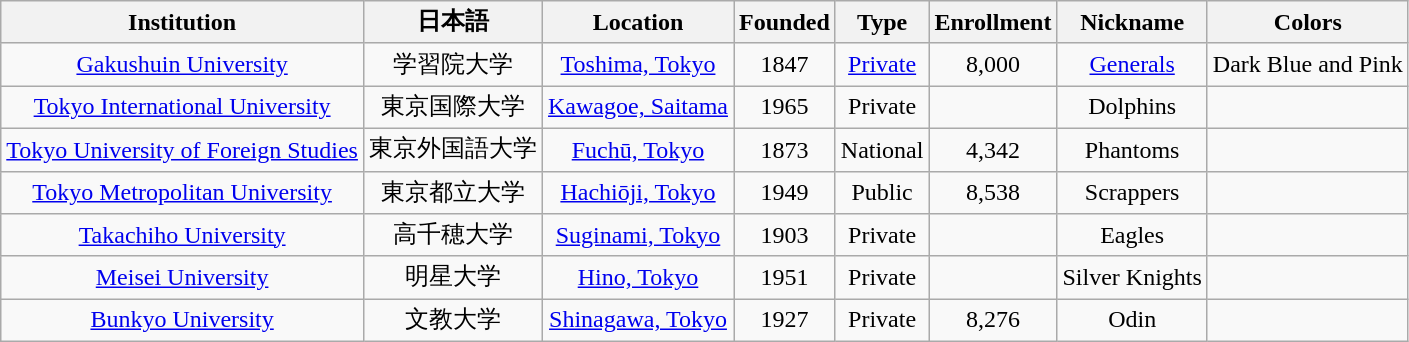<table class="wikitable sortable" style="text-align: center;">
<tr>
<th>Institution</th>
<th>日本語</th>
<th>Location</th>
<th>Founded</th>
<th>Type</th>
<th>Enrollment</th>
<th>Nickname</th>
<th>Colors</th>
</tr>
<tr>
<td><a href='#'>Gakushuin University</a></td>
<td>学習院大学</td>
<td><a href='#'>Toshima, Tokyo</a></td>
<td>1847</td>
<td><a href='#'>Private</a></td>
<td>8,000</td>
<td><a href='#'>Generals</a></td>
<td>Dark Blue and Pink</td>
</tr>
<tr>
<td><a href='#'>Tokyo International University</a></td>
<td>東京国際大学</td>
<td><a href='#'>Kawagoe, Saitama</a></td>
<td>1965</td>
<td>Private</td>
<td></td>
<td>Dolphins</td>
<td></td>
</tr>
<tr>
<td><a href='#'>Tokyo University of Foreign Studies</a></td>
<td>東京外国語大学</td>
<td><a href='#'>Fuchū, Tokyo</a></td>
<td>1873</td>
<td>National</td>
<td>4,342</td>
<td>Phantoms</td>
<td></td>
</tr>
<tr>
<td><a href='#'>Tokyo Metropolitan University</a></td>
<td>東京都立大学</td>
<td><a href='#'>Hachiōji, Tokyo</a></td>
<td>1949</td>
<td>Public</td>
<td>8,538</td>
<td>Scrappers</td>
<td></td>
</tr>
<tr>
<td><a href='#'>Takachiho University</a></td>
<td>高千穂大学</td>
<td><a href='#'>Suginami, Tokyo</a></td>
<td>1903</td>
<td>Private</td>
<td></td>
<td>Eagles</td>
<td></td>
</tr>
<tr>
<td><a href='#'>Meisei University</a></td>
<td>明星大学</td>
<td><a href='#'>Hino, Tokyo</a></td>
<td>1951</td>
<td>Private</td>
<td></td>
<td>Silver Knights</td>
<td></td>
</tr>
<tr>
<td><a href='#'>Bunkyo University</a></td>
<td>文教大学</td>
<td><a href='#'>Shinagawa, Tokyo</a></td>
<td>1927</td>
<td>Private</td>
<td>8,276</td>
<td>Odin</td>
<td></td>
</tr>
</table>
